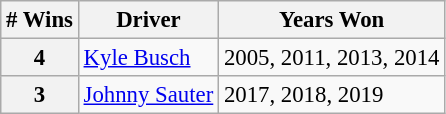<table class="wikitable" style="font-size: 95%;">
<tr>
<th># Wins</th>
<th>Driver</th>
<th>Years Won</th>
</tr>
<tr>
<th>4</th>
<td><a href='#'>Kyle Busch</a></td>
<td>2005, 2011, 2013, 2014</td>
</tr>
<tr>
<th>3</th>
<td><a href='#'>Johnny Sauter</a></td>
<td>2017, 2018, 2019</td>
</tr>
</table>
